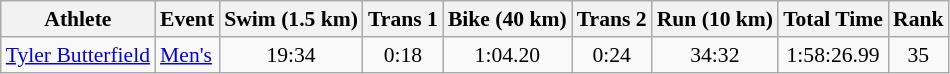<table class="wikitable" style="font-size:90%">
<tr>
<th>Athlete</th>
<th>Event</th>
<th>Swim (1.5 km)</th>
<th>Trans 1</th>
<th>Bike (40 km)</th>
<th>Trans 2</th>
<th>Run (10 km)</th>
<th>Total Time</th>
<th>Rank</th>
</tr>
<tr align=center>
<td align=left><a href='#'>Tyler Butterfield</a></td>
<td align=left><a href='#'>Men's</a></td>
<td>19:34</td>
<td>0:18</td>
<td>1:04.20</td>
<td>0:24</td>
<td>34:32</td>
<td>1:58:26.99</td>
<td>35</td>
</tr>
</table>
